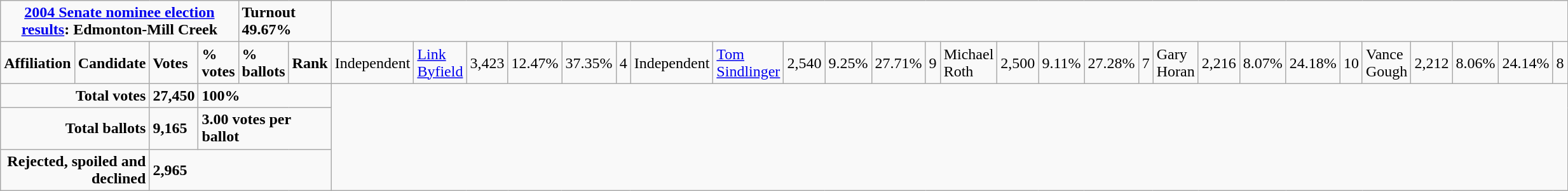<table class="wikitable">
<tr>
<td colspan="5" align=center><strong><a href='#'>2004 Senate nominee election results</a>: Edmonton-Mill Creek</strong></td>
<td colspan="2"><strong>Turnout 49.67%</strong></td>
</tr>
<tr>
<td colspan="2"><strong>Affiliation</strong></td>
<td><strong>Candidate</strong></td>
<td><strong>Votes</strong></td>
<td><strong>% votes</strong></td>
<td><strong>% ballots</strong></td>
<td><strong>Rank</strong><br>
</td>
<td>Independent</td>
<td><a href='#'>Link Byfield</a></td>
<td>3,423</td>
<td>12.47%</td>
<td>37.35%</td>
<td>4<br>

</td>
<td>Independent</td>
<td><a href='#'>Tom Sindlinger</a></td>
<td>2,540</td>
<td>9.25%</td>
<td>27.71%</td>
<td>9<br></td>
<td>Michael Roth</td>
<td>2,500</td>
<td>9.11%</td>
<td>27.28%</td>
<td>7<br>
</td>
<td>Gary Horan</td>
<td>2,216</td>
<td>8.07%</td>
<td>24.18%</td>
<td>10<br></td>
<td>Vance Gough</td>
<td>2,212</td>
<td>8.06%</td>
<td>24.14%</td>
<td>8<br></td>
</tr>
<tr>
<td colspan="3" align="right"><strong>Total votes</strong></td>
<td><strong>27,450</strong></td>
<td colspan="3"><strong>100%</strong></td>
</tr>
<tr>
<td colspan="3" align="right"><strong>Total ballots</strong></td>
<td><strong>9,165</strong></td>
<td colspan="3"><strong>3.00 votes per ballot</strong></td>
</tr>
<tr>
<td colspan="3" align="right"><strong>Rejected, spoiled and declined</strong></td>
<td colspan="4"><strong>2,965</strong></td>
</tr>
</table>
